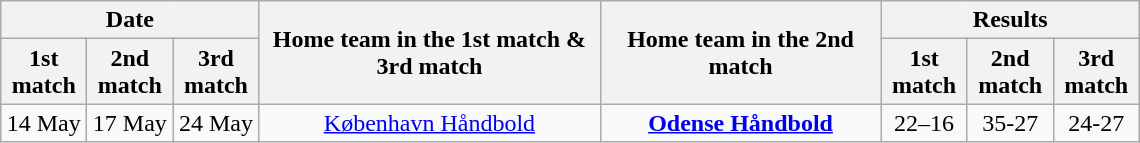<table class="wikitable" style="text-align:center; margin-left:1em;">
<tr>
<th colspan="3">Date</th>
<th rowspan="2" style="width:220px;">Home team in the 1st match & 3rd match</th>
<th rowspan="2" style="width:180px;">Home team in the 2nd match</th>
<th colspan="3">Results</th>
</tr>
<tr>
<th style="width:50px;">1st match</th>
<th style="width:50px;">2nd match</th>
<th style="width:50px;">3rd match</th>
<th style="width:50px;">1st match</th>
<th style="width:50px;">2nd match</th>
<th style="width:50px;">3rd match</th>
</tr>
<tr>
<td>14 May</td>
<td>17 May</td>
<td>24 May</td>
<td><a href='#'>København Håndbold</a></td>
<td><strong><a href='#'>Odense Håndbold</a></strong></td>
<td>22–16</td>
<td>35-27</td>
<td>24-27</td>
</tr>
</table>
